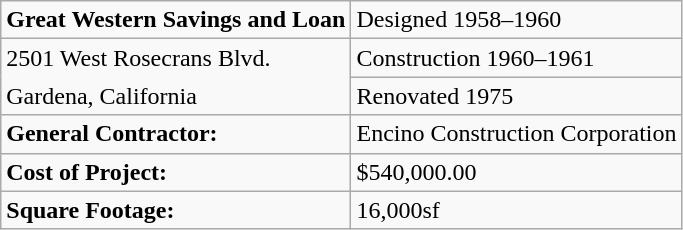<table class="wikitable" style="text-align:left">
<tr>
<td><strong>Great Western Savings and Loan</strong></td>
<td>Designed 1958–1960</td>
</tr>
<tr>
<td style="border-bottom:0 solid black;">2501 West Rosecrans Blvd.</td>
<td>Construction 1960–1961</td>
</tr>
<tr>
<td style="border-top:0 solid black;">Gardena, California</td>
<td>Renovated 1975</td>
</tr>
<tr>
<td><strong>General Contractor:</strong></td>
<td>Encino Construction Corporation</td>
</tr>
<tr>
<td><strong>Cost of Project:</strong></td>
<td>$540,000.00</td>
</tr>
<tr>
<td><strong>Square Footage:</strong></td>
<td>16,000sf</td>
</tr>
</table>
